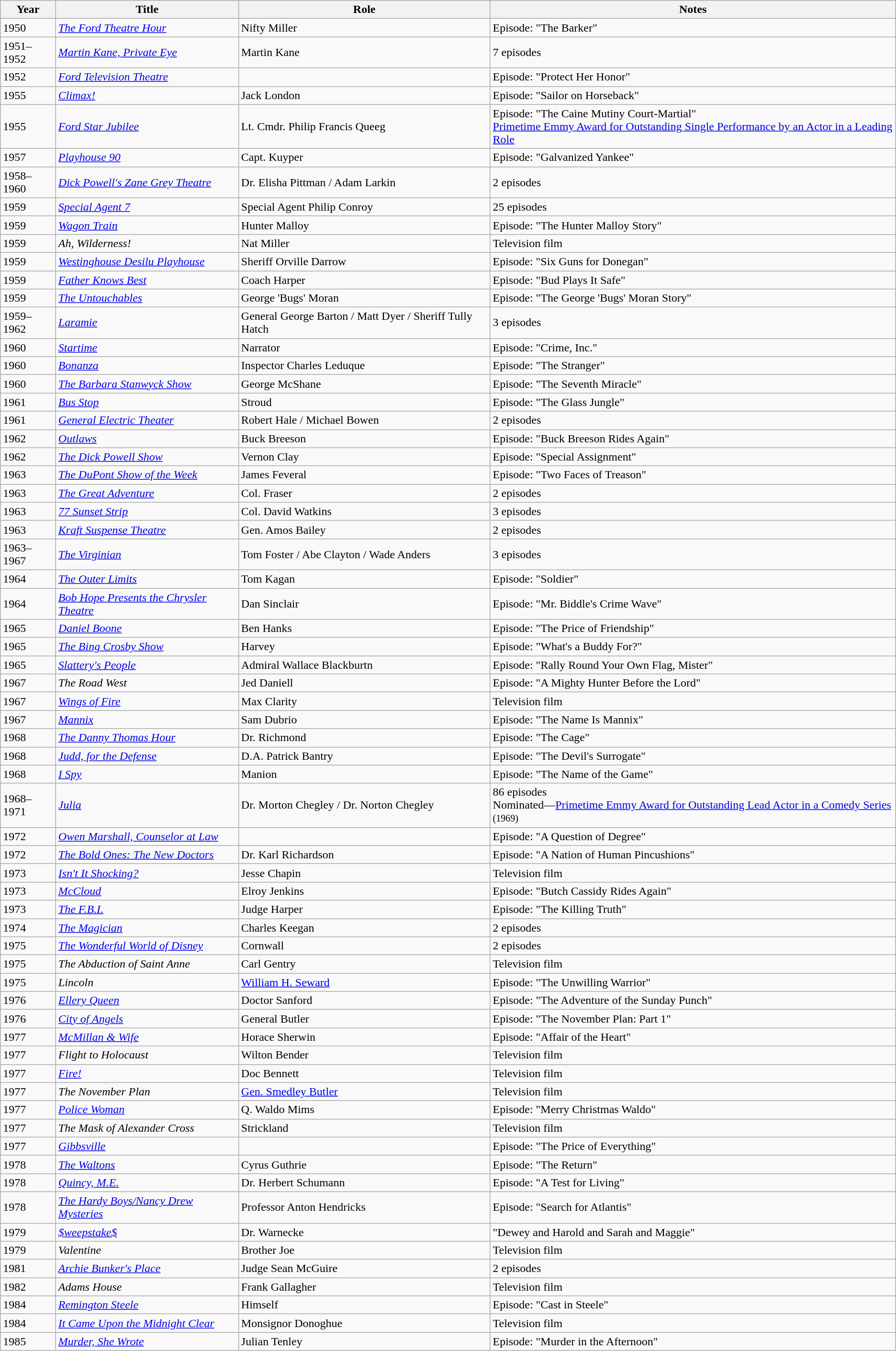<table class="wikitable sortable">
<tr>
<th>Year</th>
<th>Title</th>
<th>Role</th>
<th class="unsortable">Notes</th>
</tr>
<tr>
<td>1950</td>
<td><em><a href='#'>The Ford Theatre Hour</a></em></td>
<td>Nifty Miller</td>
<td>Episode: "The Barker"</td>
</tr>
<tr>
<td>1951–1952</td>
<td><em><a href='#'>Martin Kane, Private Eye</a></em></td>
<td>Martin Kane</td>
<td>7 episodes</td>
</tr>
<tr>
<td>1952</td>
<td><em><a href='#'>Ford Television Theatre</a></em></td>
<td></td>
<td>Episode: "Protect Her Honor"</td>
</tr>
<tr>
<td>1955</td>
<td><em><a href='#'>Climax!</a></em></td>
<td>Jack London</td>
<td>Episode: "Sailor on Horseback"</td>
</tr>
<tr>
<td>1955</td>
<td><em><a href='#'>Ford Star Jubilee</a></em></td>
<td>Lt. Cmdr. Philip Francis Queeg</td>
<td>Episode: "The Caine Mutiny Court-Martial"<br><a href='#'>Primetime Emmy Award for Outstanding Single Performance by an Actor in a Leading Role</a></td>
</tr>
<tr>
<td>1957</td>
<td><em><a href='#'>Playhouse 90</a></em></td>
<td>Capt. Kuyper</td>
<td>Episode: "Galvanized Yankee"</td>
</tr>
<tr>
<td>1958–1960</td>
<td><em><a href='#'>Dick Powell's Zane Grey Theatre</a></em></td>
<td>Dr. Elisha Pittman / Adam Larkin</td>
<td>2 episodes</td>
</tr>
<tr>
<td>1959</td>
<td><em><a href='#'>Special Agent 7</a></em></td>
<td>Special Agent Philip Conroy</td>
<td>25 episodes</td>
</tr>
<tr>
<td>1959</td>
<td><em><a href='#'>Wagon Train</a></em></td>
<td>Hunter Malloy</td>
<td>Episode: "The Hunter Malloy Story"</td>
</tr>
<tr>
<td>1959</td>
<td><em>Ah, Wilderness!</em></td>
<td>Nat Miller</td>
<td>Television film</td>
</tr>
<tr>
<td>1959</td>
<td><em><a href='#'>Westinghouse Desilu Playhouse</a></em></td>
<td>Sheriff Orville Darrow</td>
<td>Episode: "Six Guns for Donegan"</td>
</tr>
<tr>
<td>1959</td>
<td><em><a href='#'>Father Knows Best</a></em></td>
<td>Coach Harper</td>
<td>Episode: "Bud Plays It Safe"</td>
</tr>
<tr>
<td>1959</td>
<td><em><a href='#'>The Untouchables</a></em></td>
<td>George 'Bugs' Moran</td>
<td>Episode: "The George 'Bugs' Moran Story"</td>
</tr>
<tr>
<td>1959–1962</td>
<td><em><a href='#'>Laramie</a></em></td>
<td>General George Barton / Matt Dyer / Sheriff Tully Hatch</td>
<td>3 episodes</td>
</tr>
<tr>
<td>1960</td>
<td><em><a href='#'>Startime</a></em></td>
<td>Narrator</td>
<td>Episode: "Crime, Inc."</td>
</tr>
<tr>
<td>1960</td>
<td><em><a href='#'>Bonanza</a></em></td>
<td>Inspector Charles Leduque</td>
<td>Episode: "The Stranger"</td>
</tr>
<tr>
<td>1960</td>
<td><em><a href='#'>The Barbara Stanwyck Show</a></em></td>
<td>George McShane</td>
<td>Episode: "The Seventh Miracle"</td>
</tr>
<tr>
<td>1961</td>
<td><em><a href='#'>Bus Stop</a></em></td>
<td>Stroud</td>
<td>Episode: "The Glass Jungle"</td>
</tr>
<tr>
<td>1961</td>
<td><em><a href='#'>General Electric Theater</a></em></td>
<td>Robert Hale / Michael Bowen</td>
<td>2 episodes</td>
</tr>
<tr>
<td>1962</td>
<td><em><a href='#'>Outlaws</a></em></td>
<td>Buck Breeson</td>
<td>Episode: "Buck Breeson Rides Again"</td>
</tr>
<tr>
<td>1962</td>
<td><em><a href='#'>The Dick Powell Show</a></em></td>
<td>Vernon Clay</td>
<td>Episode: "Special Assignment"</td>
</tr>
<tr>
<td>1963</td>
<td><em><a href='#'>The DuPont Show of the Week</a></em></td>
<td>James Feveral</td>
<td>Episode: "Two Faces of Treason"</td>
</tr>
<tr>
<td>1963</td>
<td><em><a href='#'>The Great Adventure</a></em></td>
<td>Col. Fraser</td>
<td>2 episodes</td>
</tr>
<tr>
<td>1963</td>
<td><em><a href='#'>77 Sunset Strip</a></em></td>
<td>Col. David Watkins</td>
<td>3 episodes</td>
</tr>
<tr>
<td>1963</td>
<td><em><a href='#'>Kraft Suspense Theatre</a></em></td>
<td>Gen. Amos Bailey</td>
<td>2 episodes</td>
</tr>
<tr>
<td>1963–1967</td>
<td><em><a href='#'>The Virginian</a></em></td>
<td>Tom Foster / Abe Clayton / Wade Anders</td>
<td>3 episodes</td>
</tr>
<tr>
<td>1964</td>
<td><em><a href='#'>The Outer Limits</a></em></td>
<td>Tom Kagan</td>
<td>Episode: "Soldier"</td>
</tr>
<tr>
<td>1964</td>
<td><em><a href='#'>Bob Hope Presents the Chrysler Theatre</a></em></td>
<td>Dan Sinclair</td>
<td>Episode: "Mr. Biddle's Crime Wave"</td>
</tr>
<tr>
<td>1965</td>
<td><em><a href='#'>Daniel Boone</a></em></td>
<td>Ben Hanks</td>
<td>Episode: "The Price of Friendship"</td>
</tr>
<tr>
<td>1965</td>
<td><em><a href='#'>The Bing Crosby Show</a></em></td>
<td>Harvey</td>
<td>Episode: "What's a Buddy For?"</td>
</tr>
<tr>
<td>1965</td>
<td><em><a href='#'>Slattery's People</a></em></td>
<td>Admiral Wallace Blackburtn</td>
<td>Episode: "Rally Round Your Own Flag, Mister"</td>
</tr>
<tr>
<td>1967</td>
<td><em>The Road West</em></td>
<td>Jed Daniell</td>
<td>Episode: "A Mighty Hunter Before the Lord"</td>
</tr>
<tr>
<td>1967</td>
<td><em><a href='#'>Wings of Fire</a></em></td>
<td>Max Clarity</td>
<td>Television film</td>
</tr>
<tr>
<td>1967</td>
<td><em><a href='#'>Mannix</a></em></td>
<td>Sam Dubrio</td>
<td>Episode: "The Name Is Mannix"</td>
</tr>
<tr>
<td>1968</td>
<td><em><a href='#'>The Danny Thomas Hour</a></em></td>
<td>Dr. Richmond</td>
<td>Episode: "The Cage"</td>
</tr>
<tr>
<td>1968</td>
<td><em><a href='#'>Judd, for the Defense</a></em></td>
<td>D.A. Patrick Bantry</td>
<td>Episode: "The Devil's Surrogate"</td>
</tr>
<tr>
<td>1968</td>
<td><em><a href='#'>I Spy</a></em></td>
<td>Manion</td>
<td>Episode: "The Name of the Game"</td>
</tr>
<tr>
<td>1968–1971</td>
<td><em><a href='#'>Julia</a></em></td>
<td>Dr. Morton Chegley / Dr. Norton Chegley</td>
<td>86 episodes<br>Nominated—<a href='#'>Primetime Emmy Award for Outstanding Lead Actor in a Comedy Series</a> <small>(1969)</small></td>
</tr>
<tr>
<td>1972</td>
<td><em><a href='#'>Owen Marshall, Counselor at Law</a></em></td>
<td></td>
<td>Episode: "A Question of Degree"</td>
</tr>
<tr>
<td>1972</td>
<td><em><a href='#'>The Bold Ones: The New Doctors</a></em></td>
<td>Dr. Karl Richardson</td>
<td>Episode: "A Nation of Human Pincushions"</td>
</tr>
<tr>
<td>1973</td>
<td><em><a href='#'>Isn't It Shocking?</a></em></td>
<td>Jesse Chapin</td>
<td>Television film</td>
</tr>
<tr>
<td>1973</td>
<td><em><a href='#'>McCloud</a></em></td>
<td>Elroy Jenkins</td>
<td>Episode: "Butch Cassidy Rides Again"</td>
</tr>
<tr>
<td>1973</td>
<td><em><a href='#'>The F.B.I.</a></em></td>
<td>Judge Harper</td>
<td>Episode: "The Killing Truth"</td>
</tr>
<tr>
<td>1974</td>
<td><em><a href='#'>The Magician</a></em></td>
<td>Charles Keegan</td>
<td>2 episodes</td>
</tr>
<tr>
<td>1975</td>
<td><em><a href='#'>The Wonderful World of Disney</a></em></td>
<td>Cornwall</td>
<td>2 episodes</td>
</tr>
<tr>
<td>1975</td>
<td><em>The Abduction of Saint Anne</em></td>
<td>Carl Gentry</td>
<td>Television film</td>
</tr>
<tr>
<td>1975</td>
<td><em>Lincoln</em></td>
<td><a href='#'>William H. Seward</a></td>
<td>Episode: "The Unwilling Warrior"</td>
</tr>
<tr>
<td>1976</td>
<td><em><a href='#'>Ellery Queen</a></em></td>
<td>Doctor Sanford</td>
<td>Episode: "The Adventure of the Sunday Punch"</td>
</tr>
<tr>
<td>1976</td>
<td><em><a href='#'>City of Angels</a></em></td>
<td>General Butler</td>
<td>Episode: "The November Plan: Part 1"</td>
</tr>
<tr>
<td>1977</td>
<td><em><a href='#'>McMillan & Wife</a></em></td>
<td>Horace Sherwin</td>
<td>Episode: "Affair of the Heart"</td>
</tr>
<tr>
<td>1977</td>
<td><em>Flight to Holocaust</em></td>
<td>Wilton Bender</td>
<td>Television film</td>
</tr>
<tr>
<td>1977</td>
<td><em><a href='#'>Fire!</a></em></td>
<td>Doc Bennett</td>
<td>Television film</td>
</tr>
<tr>
<td>1977</td>
<td><em>The November Plan</em></td>
<td><a href='#'>Gen. Smedley Butler</a></td>
<td>Television film</td>
</tr>
<tr>
<td>1977</td>
<td><em><a href='#'>Police Woman</a></em></td>
<td>Q. Waldo Mims</td>
<td>Episode: "Merry Christmas Waldo"</td>
</tr>
<tr>
<td>1977</td>
<td><em>The Mask of Alexander Cross</em></td>
<td>Strickland</td>
<td>Television film</td>
</tr>
<tr>
<td>1977</td>
<td><em><a href='#'>Gibbsville</a></em></td>
<td></td>
<td>Episode: "The Price of Everything"</td>
</tr>
<tr>
<td>1978</td>
<td><em><a href='#'>The Waltons</a></em></td>
<td>Cyrus Guthrie</td>
<td>Episode: "The Return"</td>
</tr>
<tr>
<td>1978</td>
<td><em><a href='#'>Quincy, M.E.</a></em></td>
<td>Dr. Herbert Schumann</td>
<td>Episode: "A Test for Living"</td>
</tr>
<tr>
<td>1978</td>
<td><em><a href='#'>The Hardy Boys/Nancy Drew Mysteries</a></em></td>
<td>Professor Anton Hendricks</td>
<td>Episode: "Search for Atlantis"</td>
</tr>
<tr>
<td>1979</td>
<td><em><a href='#'>$weepstake$</a></em></td>
<td>Dr. Warnecke</td>
<td>"Dewey and Harold and Sarah and Maggie"</td>
</tr>
<tr>
<td>1979</td>
<td><em>Valentine</em></td>
<td>Brother Joe</td>
<td>Television film</td>
</tr>
<tr>
<td>1981</td>
<td><em><a href='#'>Archie Bunker's Place</a></em></td>
<td>Judge Sean McGuire</td>
<td>2 episodes</td>
</tr>
<tr>
<td>1982</td>
<td><em>Adams House</em></td>
<td>Frank Gallagher</td>
<td>Television film</td>
</tr>
<tr>
<td>1984</td>
<td><em><a href='#'>Remington Steele</a></em></td>
<td>Himself</td>
<td>Episode: "Cast in Steele"</td>
</tr>
<tr>
<td>1984</td>
<td><em><a href='#'>It Came Upon the Midnight Clear</a></em></td>
<td>Monsignor Donoghue</td>
<td>Television film</td>
</tr>
<tr>
<td>1985</td>
<td><em><a href='#'>Murder, She Wrote</a></em></td>
<td>Julian Tenley</td>
<td>Episode: "Murder in the Afternoon"</td>
</tr>
</table>
